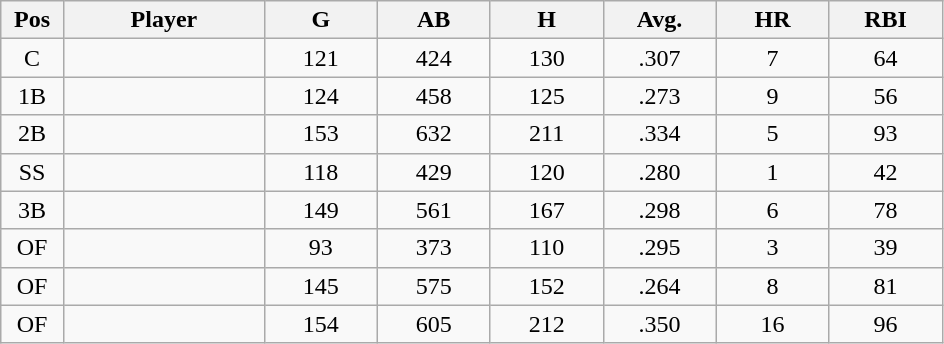<table class="wikitable sortable">
<tr>
<th bgcolor="#DDDDFF" width="5%">Pos</th>
<th bgcolor="#DDDDFF" width="16%">Player</th>
<th bgcolor="#DDDDFF" width="9%">G</th>
<th bgcolor="#DDDDFF" width="9%">AB</th>
<th bgcolor="#DDDDFF" width="9%">H</th>
<th bgcolor="#DDDDFF" width="9%">Avg.</th>
<th bgcolor="#DDDDFF" width="9%">HR</th>
<th bgcolor="#DDDDFF" width="9%">RBI</th>
</tr>
<tr align="center">
<td>C</td>
<td></td>
<td>121</td>
<td>424</td>
<td>130</td>
<td>.307</td>
<td>7</td>
<td>64</td>
</tr>
<tr align="center">
<td>1B</td>
<td></td>
<td>124</td>
<td>458</td>
<td>125</td>
<td>.273</td>
<td>9</td>
<td>56</td>
</tr>
<tr align="center">
<td>2B</td>
<td></td>
<td>153</td>
<td>632</td>
<td>211</td>
<td>.334</td>
<td>5</td>
<td>93</td>
</tr>
<tr align="center">
<td>SS</td>
<td></td>
<td>118</td>
<td>429</td>
<td>120</td>
<td>.280</td>
<td>1</td>
<td>42</td>
</tr>
<tr align="center">
<td>3B</td>
<td></td>
<td>149</td>
<td>561</td>
<td>167</td>
<td>.298</td>
<td>6</td>
<td>78</td>
</tr>
<tr align="center">
<td>OF</td>
<td></td>
<td>93</td>
<td>373</td>
<td>110</td>
<td>.295</td>
<td>3</td>
<td>39</td>
</tr>
<tr align="center">
<td>OF</td>
<td></td>
<td>145</td>
<td>575</td>
<td>152</td>
<td>.264</td>
<td>8</td>
<td>81</td>
</tr>
<tr align="center">
<td>OF</td>
<td></td>
<td>154</td>
<td>605</td>
<td>212</td>
<td>.350</td>
<td>16</td>
<td>96</td>
</tr>
</table>
